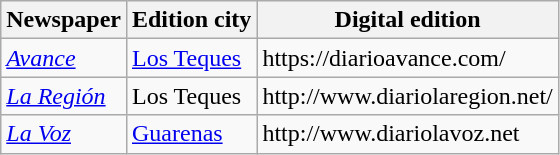<table class="wikitable sortable">
<tr align="center">
<th>Newspaper</th>
<th>Edition city</th>
<th>Digital edition</th>
</tr>
<tr>
<td><em><a href='#'>Avance</a></em></td>
<td><a href='#'>Los Teques</a></td>
<td>https://diarioavance.com/</td>
</tr>
<tr>
<td><em><a href='#'>La Región</a></em></td>
<td>Los Teques</td>
<td>http://www.diariolaregion.net/</td>
</tr>
<tr>
<td><em><a href='#'>La Voz</a></em></td>
<td><a href='#'>Guarenas</a></td>
<td>http://www.diariolavoz.net</td>
</tr>
</table>
